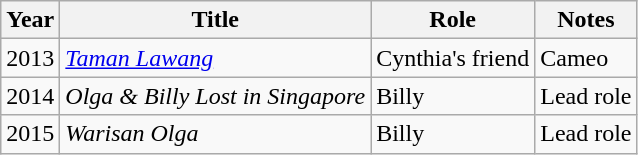<table class="wikitable">
<tr>
<th>Year</th>
<th>Title</th>
<th>Role</th>
<th>Notes</th>
</tr>
<tr>
<td>2013</td>
<td><em><a href='#'>Taman Lawang</a></em></td>
<td>Cynthia's friend</td>
<td>Cameo</td>
</tr>
<tr>
<td>2014</td>
<td><em>Olga & Billy Lost in Singapore</em></td>
<td>Billy</td>
<td>Lead role</td>
</tr>
<tr>
<td>2015</td>
<td><em>Warisan Olga</em></td>
<td>Billy</td>
<td>Lead role</td>
</tr>
</table>
